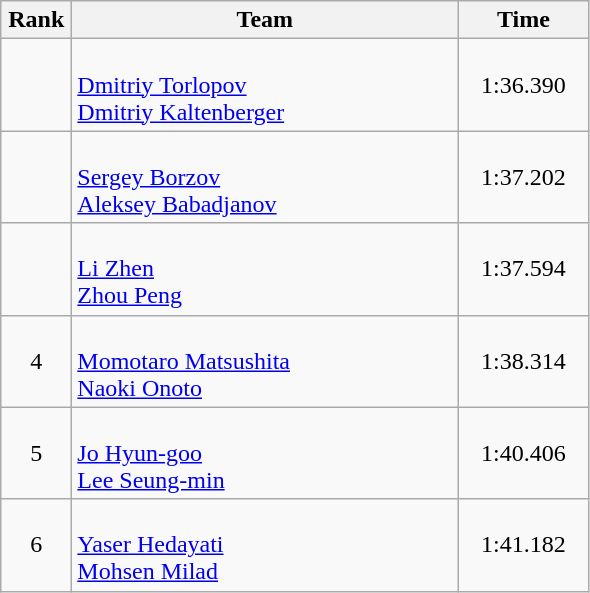<table class=wikitable style="text-align:center">
<tr>
<th width=40>Rank</th>
<th width=250>Team</th>
<th width=80>Time</th>
</tr>
<tr>
<td></td>
<td align=left><br><a href='#'>Dmitriy Torlopov</a><br><a href='#'>Dmitriy Kaltenberger</a></td>
<td>1:36.390</td>
</tr>
<tr>
<td></td>
<td align=left><br><a href='#'>Sergey Borzov</a><br><a href='#'>Aleksey Babadjanov</a></td>
<td>1:37.202</td>
</tr>
<tr>
<td></td>
<td align=left><br><a href='#'>Li Zhen</a><br><a href='#'>Zhou Peng</a></td>
<td>1:37.594</td>
</tr>
<tr>
<td>4</td>
<td align=left><br><a href='#'>Momotaro Matsushita</a><br><a href='#'>Naoki Onoto</a></td>
<td>1:38.314</td>
</tr>
<tr>
<td>5</td>
<td align=left><br><a href='#'>Jo Hyun-goo</a><br><a href='#'>Lee Seung-min</a></td>
<td>1:40.406</td>
</tr>
<tr>
<td>6</td>
<td align=left><br><a href='#'>Yaser Hedayati</a><br><a href='#'>Mohsen Milad</a></td>
<td>1:41.182</td>
</tr>
</table>
